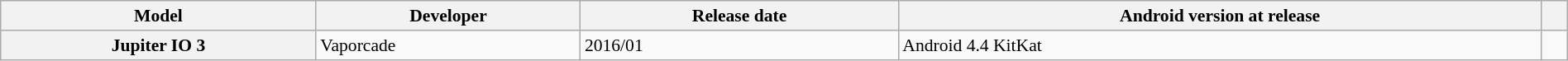<table class="wikitable sortable plainrowheaders" style="width:100%; font-size:90%;">
<tr>
<th scope="col">Model</th>
<th scope="col">Developer</th>
<th scope="col">Release date</th>
<th scope="col">Android version at release</th>
<th scope="col" class="unsortable"></th>
</tr>
<tr>
<th scope="row">Jupiter IO 3</th>
<td>Vaporcade</td>
<td>2016/01</td>
<td>Android 4.4 KitKat</td>
<td></td>
</tr>
</table>
